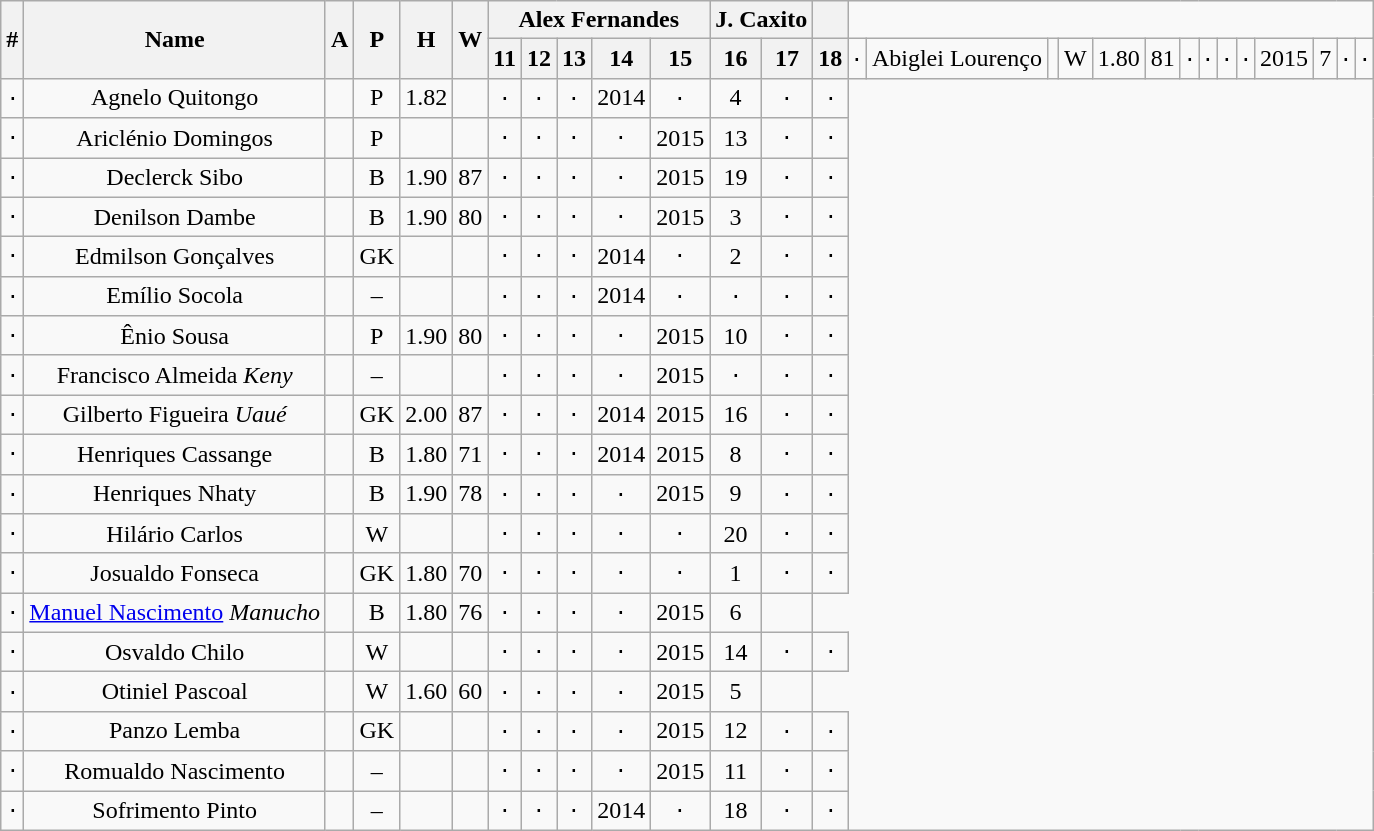<table class="wikitable plainrowheaders sortable" style="text-align:center">
<tr>
<th scope="col" rowspan="3">#</th>
<th scope="col" rowspan="3">Name</th>
<th scope="col" rowspan="3">A</th>
<th scope="col" rowspan="3">P</th>
<th scope="col" rowspan="3">H</th>
<th scope="col" rowspan="3">W</th>
<th colspan="5">Alex Fernandes</th>
<th colspan="2">J. Caxito</th>
<th colspan="1"></th>
</tr>
<tr>
<th scope="col" rowspan="2">11</th>
<th scope="col" rowspan="2">12</th>
<th scope="col" rowspan="2">13</th>
<th scope="col" rowspan="2">14</th>
<th scope="col" rowspan="2">15</th>
<th scope="col" rowspan="2">16</th>
<th scope="col" rowspan="2">17</th>
<th scope="col" rowspan="2">18</th>
</tr>
<tr>
<td>⋅</td>
<td>Abiglei Lourenço</td>
<td></td>
<td data-sort-value="3">W</td>
<td>1.80</td>
<td>81</td>
<td>⋅</td>
<td>⋅</td>
<td>⋅</td>
<td>⋅</td>
<td>2015</td>
<td data-sort-value="07">7</td>
<td>⋅</td>
<td>⋅</td>
</tr>
<tr>
<td>⋅</td>
<td>Agnelo Quitongo</td>
<td></td>
<td>P</td>
<td>1.82</td>
<td></td>
<td>⋅</td>
<td>⋅</td>
<td>⋅</td>
<td>2014</td>
<td>⋅</td>
<td data-sort-value="04">4</td>
<td>⋅</td>
<td>⋅</td>
</tr>
<tr>
<td>⋅</td>
<td>Ariclénio Domingos</td>
<td></td>
<td>P</td>
<td></td>
<td></td>
<td>⋅</td>
<td>⋅</td>
<td>⋅</td>
<td>⋅</td>
<td>2015</td>
<td>13</td>
<td>⋅</td>
<td>⋅</td>
</tr>
<tr>
<td>⋅</td>
<td>Declerck Sibo</td>
<td></td>
<td data-sort-value="2">B</td>
<td>1.90</td>
<td>87</td>
<td>⋅</td>
<td>⋅</td>
<td>⋅</td>
<td>⋅</td>
<td>2015</td>
<td>19</td>
<td>⋅</td>
<td>⋅</td>
</tr>
<tr>
<td>⋅</td>
<td>Denilson Dambe</td>
<td></td>
<td data-sort-value="2">B</td>
<td>1.90</td>
<td>80</td>
<td>⋅</td>
<td>⋅</td>
<td>⋅</td>
<td>⋅</td>
<td>2015</td>
<td data-sort-value="03">3</td>
<td>⋅</td>
<td>⋅</td>
</tr>
<tr>
<td>⋅</td>
<td>Edmilson Gonçalves</td>
<td></td>
<td data-sort-value="1">GK</td>
<td></td>
<td></td>
<td>⋅</td>
<td>⋅</td>
<td>⋅</td>
<td>2014</td>
<td>⋅</td>
<td data-sort-value="02">2</td>
<td>⋅</td>
<td>⋅</td>
</tr>
<tr>
<td>⋅</td>
<td>Emílio Socola</td>
<td></td>
<td>–</td>
<td></td>
<td></td>
<td>⋅</td>
<td>⋅</td>
<td>⋅</td>
<td>2014</td>
<td>⋅</td>
<td>⋅</td>
<td>⋅</td>
<td>⋅</td>
</tr>
<tr>
<td>⋅</td>
<td data-sort-value="Enio">Ênio Sousa</td>
<td></td>
<td>P</td>
<td>1.90</td>
<td>80</td>
<td>⋅</td>
<td>⋅</td>
<td>⋅</td>
<td>⋅</td>
<td>2015</td>
<td>10</td>
<td>⋅</td>
<td>⋅</td>
</tr>
<tr>
<td>⋅</td>
<td>Francisco Almeida <em>Keny</em></td>
<td></td>
<td>–</td>
<td></td>
<td></td>
<td>⋅</td>
<td>⋅</td>
<td>⋅</td>
<td>⋅</td>
<td>2015</td>
<td>⋅</td>
<td>⋅</td>
<td>⋅</td>
</tr>
<tr>
<td>⋅</td>
<td>Gilberto Figueira <em>Uaué</em></td>
<td></td>
<td data-sort-value="1">GK</td>
<td>2.00</td>
<td>87</td>
<td>⋅</td>
<td>⋅</td>
<td>⋅</td>
<td>2014</td>
<td>2015</td>
<td>16</td>
<td>⋅</td>
<td>⋅</td>
</tr>
<tr>
<td>⋅</td>
<td>Henriques Cassange</td>
<td></td>
<td data-sort-value="2">B</td>
<td>1.80</td>
<td>71</td>
<td>⋅</td>
<td>⋅</td>
<td>⋅</td>
<td>2014</td>
<td>2015</td>
<td data-sort-value="08">8</td>
<td>⋅</td>
<td>⋅</td>
</tr>
<tr>
<td>⋅</td>
<td>Henriques Nhaty</td>
<td></td>
<td data-sort-value="2">B</td>
<td>1.90</td>
<td>78</td>
<td>⋅</td>
<td>⋅</td>
<td>⋅</td>
<td>⋅</td>
<td>2015</td>
<td data-sort-value="09">9</td>
<td>⋅</td>
<td>⋅</td>
</tr>
<tr>
<td>⋅</td>
<td>Hilário Carlos</td>
<td></td>
<td data-sort-value="3">W</td>
<td></td>
<td></td>
<td>⋅</td>
<td>⋅</td>
<td>⋅</td>
<td>⋅</td>
<td>⋅</td>
<td>20</td>
<td>⋅</td>
<td>⋅</td>
</tr>
<tr>
<td>⋅</td>
<td>Josualdo Fonseca</td>
<td></td>
<td data-sort-value="1">GK</td>
<td>1.80</td>
<td>70</td>
<td>⋅</td>
<td>⋅</td>
<td>⋅</td>
<td>⋅</td>
<td>⋅</td>
<td data-sort-value="01">1</td>
<td>⋅</td>
<td>⋅</td>
</tr>
<tr>
<td>⋅</td>
<td><a href='#'>Manuel Nascimento</a> <em>Manucho</em></td>
<td></td>
<td data-sort-value="2">B</td>
<td>1.80</td>
<td>76</td>
<td>⋅</td>
<td>⋅</td>
<td>⋅</td>
<td>⋅</td>
<td>2015</td>
<td data-sort-value="06">6</td>
<td data-sort-value="⋅"><a href='#'></a></td>
</tr>
<tr>
<td>⋅</td>
<td>Osvaldo Chilo</td>
<td></td>
<td data-sort-value="3">W</td>
<td></td>
<td></td>
<td>⋅</td>
<td>⋅</td>
<td>⋅</td>
<td>⋅</td>
<td>2015</td>
<td>14</td>
<td>⋅</td>
<td>⋅</td>
</tr>
<tr>
<td>⋅</td>
<td>Otiniel Pascoal</td>
<td></td>
<td data-sort-value="3">W</td>
<td>1.60</td>
<td>60</td>
<td>⋅</td>
<td>⋅</td>
<td>⋅</td>
<td>⋅</td>
<td>2015</td>
<td data-sort-value="05">5</td>
<td data-sort-value="⋅"><a href='#'></a></td>
</tr>
<tr>
<td>⋅</td>
<td>Panzo Lemba</td>
<td></td>
<td data-sort-value="1">GK</td>
<td></td>
<td></td>
<td>⋅</td>
<td>⋅</td>
<td>⋅</td>
<td>⋅</td>
<td>2015</td>
<td>12</td>
<td>⋅</td>
<td>⋅</td>
</tr>
<tr>
<td>⋅</td>
<td>Romualdo Nascimento</td>
<td></td>
<td>–</td>
<td></td>
<td></td>
<td>⋅</td>
<td>⋅</td>
<td>⋅</td>
<td>⋅</td>
<td>2015</td>
<td>11</td>
<td>⋅</td>
<td>⋅</td>
</tr>
<tr>
<td>⋅</td>
<td>Sofrimento Pinto</td>
<td></td>
<td>–</td>
<td></td>
<td></td>
<td>⋅</td>
<td>⋅</td>
<td>⋅</td>
<td>2014</td>
<td>⋅</td>
<td>18</td>
<td>⋅</td>
<td>⋅</td>
</tr>
</table>
